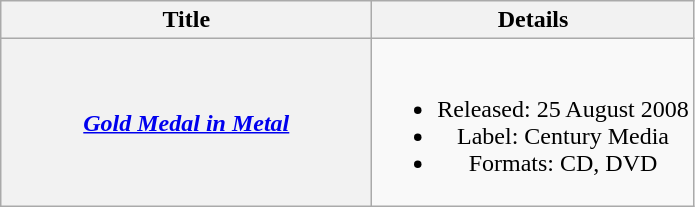<table class="wikitable plainrowheaders" style="text-align:center;">
<tr>
<th scope="col" style="width:15em;">Title</th>
<th scope="col">Details</th>
</tr>
<tr>
<th scope="row"><em><a href='#'>Gold Medal in Metal</a></em></th>
<td><br><ul><li>Released: 25 August 2008</li><li>Label: Century Media</li><li>Formats: CD, DVD</li></ul></td>
</tr>
</table>
